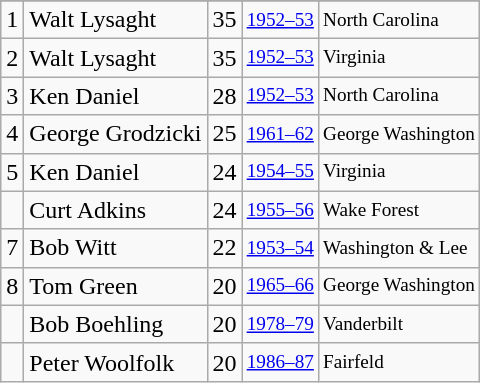<table class="wikitable">
<tr>
</tr>
<tr>
<td>1</td>
<td>Walt Lysaght</td>
<td>35</td>
<td style="font-size:80%;"><a href='#'>1952–53</a></td>
<td style="font-size:80%;">North Carolina</td>
</tr>
<tr>
<td>2</td>
<td>Walt Lysaght</td>
<td>35</td>
<td style="font-size:80%;"><a href='#'>1952–53</a></td>
<td style="font-size:80%;">Virginia</td>
</tr>
<tr>
<td>3</td>
<td>Ken Daniel</td>
<td>28</td>
<td style="font-size:80%;"><a href='#'>1952–53</a></td>
<td style="font-size:80%;">North Carolina</td>
</tr>
<tr>
<td>4</td>
<td>George Grodzicki</td>
<td>25</td>
<td style="font-size:80%;"><a href='#'>1961–62</a></td>
<td style="font-size:80%;">George Washington</td>
</tr>
<tr>
<td>5</td>
<td>Ken Daniel</td>
<td>24</td>
<td style="font-size:80%;"><a href='#'>1954–55</a></td>
<td style="font-size:80%;">Virginia</td>
</tr>
<tr>
<td></td>
<td>Curt Adkins</td>
<td>24</td>
<td style="font-size:80%;"><a href='#'>1955–56</a></td>
<td style="font-size:80%;">Wake Forest</td>
</tr>
<tr>
<td>7</td>
<td>Bob Witt</td>
<td>22</td>
<td style="font-size:80%;"><a href='#'>1953–54</a></td>
<td style="font-size:80%;">Washington & Lee</td>
</tr>
<tr>
<td>8</td>
<td>Tom Green</td>
<td>20</td>
<td style="font-size:80%;"><a href='#'>1965–66</a></td>
<td style="font-size:80%;">George Washington</td>
</tr>
<tr>
<td></td>
<td>Bob Boehling</td>
<td>20</td>
<td style="font-size:80%;"><a href='#'>1978–79</a></td>
<td style="font-size:80%;">Vanderbilt</td>
</tr>
<tr>
<td></td>
<td>Peter Woolfolk</td>
<td>20</td>
<td style="font-size:80%;"><a href='#'>1986–87</a></td>
<td style="font-size:80%;">Fairfeld</td>
</tr>
</table>
